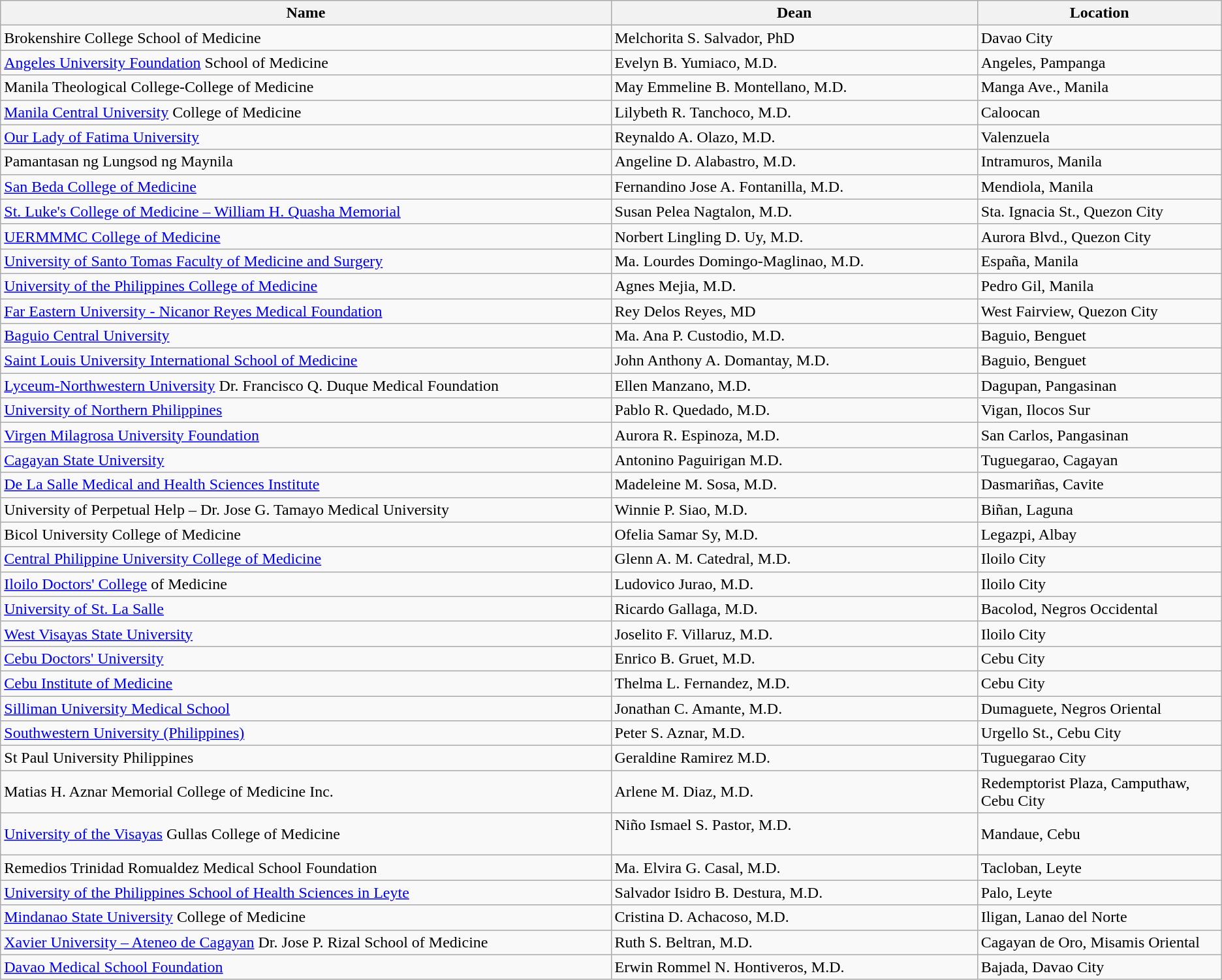<table class="wikitable sortable">
<tr>
<th width="50%">Name</th>
<th width="30%">Dean</th>
<th width="20%">Location</th>
</tr>
<tr>
<td>Brokenshire College School of Medicine</td>
<td>Melchorita S. Salvador, PhD</td>
<td>Davao City</td>
</tr>
<tr>
<td><a href='#'>Angeles University Foundation</a> School of Medicine</td>
<td>Evelyn B. Yumiaco, M.D.</td>
<td>Angeles, Pampanga</td>
</tr>
<tr>
<td>Manila Theological College-College of Medicine</td>
<td>May Emmeline B. Montellano, M.D.</td>
<td>Manga Ave., Manila</td>
</tr>
<tr>
<td><a href='#'>Manila Central University</a> College of Medicine</td>
<td>Lilybeth R. Tanchoco, M.D.</td>
<td>Caloocan</td>
</tr>
<tr>
<td><a href='#'>Our Lady of Fatima University</a></td>
<td>Reynaldo A. Olazo, M.D.</td>
<td>Valenzuela</td>
</tr>
<tr>
<td>Pamantasan ng Lungsod ng Maynila</td>
<td>Angeline D. Alabastro, M.D.</td>
<td>Intramuros, Manila</td>
</tr>
<tr>
<td><a href='#'>San Beda College of Medicine</a></td>
<td>Fernandino Jose A. Fontanilla, M.D.</td>
<td>Mendiola, Manila</td>
</tr>
<tr>
<td><a href='#'>St. Luke's College of Medicine – William H. Quasha Memorial</a></td>
<td>Susan Pelea Nagtalon, M.D.</td>
<td>Sta. Ignacia St., Quezon City</td>
</tr>
<tr>
<td><a href='#'>UERMMMC College of Medicine</a></td>
<td>Norbert Lingling D. Uy, M.D.</td>
<td>Aurora Blvd., Quezon City</td>
</tr>
<tr>
<td><a href='#'>University of Santo Tomas Faculty of Medicine and Surgery</a></td>
<td>Ma. Lourdes Domingo-Maglinao, M.D.</td>
<td>España, Manila</td>
</tr>
<tr>
<td><a href='#'>University of the Philippines College of Medicine</a></td>
<td>Agnes Mejia, M.D.</td>
<td>Pedro Gil, Manila</td>
</tr>
<tr>
<td><a href='#'>Far Eastern University - Nicanor Reyes Medical Foundation</a></td>
<td>Rey Delos Reyes, MD</td>
<td>West Fairview, Quezon City</td>
</tr>
<tr>
<td><a href='#'>Baguio Central University</a></td>
<td>Ma. Ana P. Custodio, M.D.</td>
<td>Baguio, Benguet</td>
</tr>
<tr>
<td><a href='#'>Saint Louis University International School of Medicine</a></td>
<td>John Anthony A. Domantay, M.D.</td>
<td>Baguio, Benguet</td>
</tr>
<tr>
<td><a href='#'>Lyceum-Northwestern University</a> Dr. Francisco Q. Duque Medical Foundation</td>
<td>Ellen Manzano, M.D.</td>
<td>Dagupan, Pangasinan</td>
</tr>
<tr>
<td><a href='#'>University of Northern Philippines</a></td>
<td>Pablo R. Quedado, M.D.</td>
<td>Vigan, Ilocos Sur</td>
</tr>
<tr>
<td><a href='#'>Virgen Milagrosa University Foundation</a></td>
<td>Aurora R. Espinoza, M.D.</td>
<td>San Carlos, Pangasinan</td>
</tr>
<tr>
<td><a href='#'>Cagayan State University</a></td>
<td>Antonino Paguirigan M.D.</td>
<td>Tuguegarao, Cagayan</td>
</tr>
<tr>
<td><a href='#'>De La Salle Medical and Health Sciences Institute</a></td>
<td>Madeleine M. Sosa, M.D.</td>
<td>Dasmariñas, Cavite</td>
</tr>
<tr>
<td>University of Perpetual Help – Dr. Jose G. Tamayo Medical University</td>
<td>Winnie P. Siao, M.D.</td>
<td>Biñan, Laguna</td>
</tr>
<tr>
<td>Bicol University College of Medicine</td>
<td>Ofelia Samar Sy, M.D.</td>
<td>Legazpi, Albay</td>
</tr>
<tr>
<td><a href='#'>Central Philippine University College of Medicine</a></td>
<td>Glenn A. M. Catedral, M.D.</td>
<td>Iloilo City</td>
</tr>
<tr>
<td><a href='#'>Iloilo Doctors' College</a> of Medicine</td>
<td>Ludovico Jurao, M.D.</td>
<td>Iloilo City</td>
</tr>
<tr>
<td><a href='#'>University of St. La Salle</a></td>
<td>Ricardo Gallaga, M.D.</td>
<td>Bacolod, Negros Occidental</td>
</tr>
<tr>
<td><a href='#'>West Visayas State University</a></td>
<td>Joselito F. Villaruz, M.D.</td>
<td>Iloilo City</td>
</tr>
<tr>
<td><a href='#'>Cebu Doctors' University</a></td>
<td>Enrico B. Gruet, M.D.</td>
<td>Cebu City</td>
</tr>
<tr>
<td><a href='#'>Cebu Institute of Medicine</a></td>
<td>Thelma L. Fernandez, M.D.</td>
<td>Cebu City</td>
</tr>
<tr>
<td><a href='#'>Silliman University Medical School</a></td>
<td>Jonathan C. Amante, M.D.</td>
<td>Dumaguete, Negros Oriental</td>
</tr>
<tr>
<td><a href='#'>Southwestern University (Philippines)</a></td>
<td>Peter S. Aznar, M.D.</td>
<td>Urgello St., Cebu City</td>
</tr>
<tr>
<td>St Paul University Philippines</td>
<td>Geraldine Ramirez M.D.</td>
<td>Tuguegarao City</td>
</tr>
<tr>
<td>Matias H. Aznar Memorial College of Medicine Inc.</td>
<td>Arlene M. Diaz, M.D.</td>
<td>Redemptorist Plaza, Camputhaw, Cebu City</td>
</tr>
<tr>
<td><a href='#'>University of the Visayas</a> Gullas College of Medicine</td>
<td>Niño Ismael S. Pastor, M.D.<br><br></td>
<td>Mandaue, Cebu</td>
</tr>
<tr>
<td>Remedios Trinidad Romualdez Medical School Foundation</td>
<td>Ma. Elvira G. Casal, M.D.</td>
<td>Tacloban, Leyte</td>
</tr>
<tr>
<td><a href='#'>University of the Philippines School of Health Sciences in Leyte</a></td>
<td>Salvador Isidro B. Destura, M.D.</td>
<td>Palo, Leyte</td>
</tr>
<tr>
<td><a href='#'>Mindanao State University</a> College of Medicine</td>
<td>Cristina D. Achacoso, M.D.</td>
<td>Iligan, Lanao del Norte</td>
</tr>
<tr>
<td><a href='#'>Xavier University – Ateneo de Cagayan</a> Dr. Jose P. Rizal School of Medicine</td>
<td>Ruth S. Beltran, M.D.</td>
<td>Cagayan de Oro, Misamis Oriental</td>
</tr>
<tr>
<td><a href='#'>Davao Medical School Foundation</a></td>
<td>Erwin Rommel N. Hontiveros, M.D.</td>
<td>Bajada, Davao City</td>
</tr>
</table>
